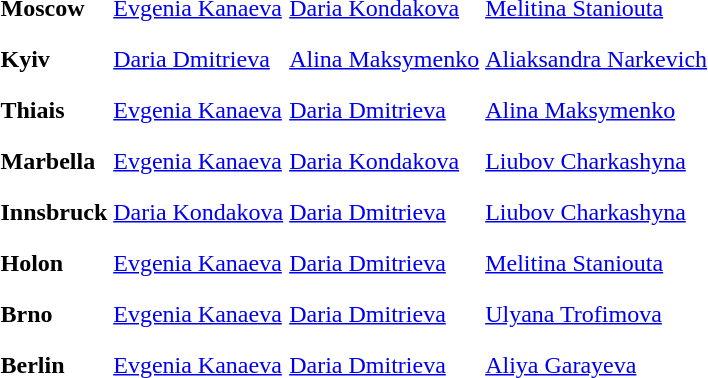<table>
<tr>
<th scope=row style="text-align:left">Moscow</th>
<td style="height:30px;"> <a href='#'>Evgenia Kanaeva</a></td>
<td style="height:30px;"> <a href='#'>Daria Kondakova</a></td>
<td style="height:30px;"> <a href='#'>Melitina Staniouta</a></td>
</tr>
<tr>
<th scope=row style="text-align:left">Kyiv</th>
<td style="height:30px;"> <a href='#'>Daria Dmitrieva</a></td>
<td style="height:30px;"> <a href='#'>Alina Maksymenko</a></td>
<td style="height:30px;"> <a href='#'>Aliaksandra Narkevich</a></td>
</tr>
<tr>
<th scope=row style="text-align:left">Thiais</th>
<td style="height:30px;"> <a href='#'>Evgenia Kanaeva</a></td>
<td style="height:30px;"> <a href='#'>Daria Dmitrieva</a></td>
<td style="height:30px;"> <a href='#'>Alina Maksymenko</a></td>
</tr>
<tr>
<th scope=row style="text-align:left">Marbella</th>
<td style="height:30px;"> <a href='#'>Evgenia Kanaeva</a></td>
<td style="height:30px;"> <a href='#'>Daria Kondakova</a></td>
<td style="height:30px;"> <a href='#'>Liubov Charkashyna</a></td>
</tr>
<tr>
<th scope=row style="text-align:left">Innsbruck</th>
<td style="height:30px;"> <a href='#'>Daria Kondakova</a></td>
<td style="height:30px;"> <a href='#'>Daria Dmitrieva</a></td>
<td style="height:30px;"> <a href='#'>Liubov Charkashyna</a></td>
</tr>
<tr>
<th scope=row style="text-align:left">Holon</th>
<td style="height:30px;"> <a href='#'>Evgenia Kanaeva</a></td>
<td style="height:30px;"> <a href='#'>Daria Dmitrieva</a></td>
<td style="height:30px;"> <a href='#'>Melitina Staniouta</a></td>
</tr>
<tr>
<th scope=row style="text-align:left">Brno</th>
<td style="height:30px;"> <a href='#'>Evgenia Kanaeva</a></td>
<td style="height:30px;"> <a href='#'>Daria Dmitrieva</a></td>
<td style="height:30px;"> <a href='#'>Ulyana Trofimova</a></td>
</tr>
<tr>
<th scope=row style="text-align:left">Berlin</th>
<td style="height:30px;"> <a href='#'>Evgenia Kanaeva</a></td>
<td style="height:30px;"> <a href='#'>Daria Dmitrieva</a></td>
<td style="height:30px;"> <a href='#'>Aliya Garayeva</a></td>
</tr>
<tr>
</tr>
</table>
